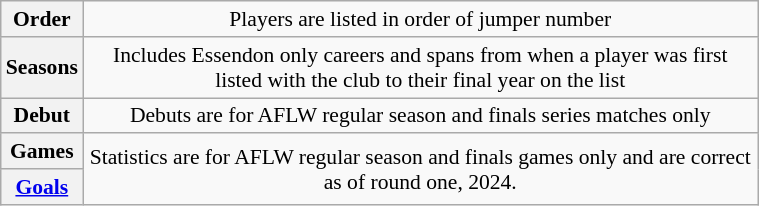<table class="wikitable plainrowheaders"  style="font-size:90%; text-align:center; width:40%;">
<tr>
<th scope="row" style="text-align:center;">Order</th>
<td>Players are listed in order of jumper number</td>
</tr>
<tr>
<th scope="row" style="text-align:center;">Seasons</th>
<td>Includes Essendon only careers and spans from when a player was first listed with the club to their final year on the list</td>
</tr>
<tr>
<th scope="row" style="text-align:center;">Debut</th>
<td>Debuts are for AFLW regular season and finals series matches only</td>
</tr>
<tr>
<th scope="row" style="text-align:center;">Games</th>
<td rowspan="2">Statistics are for AFLW regular season and finals games only and are correct as of round one, 2024.</td>
</tr>
<tr>
<th scope="row" style="text-align:center;"><a href='#'>Goals</a></th>
</tr>
</table>
